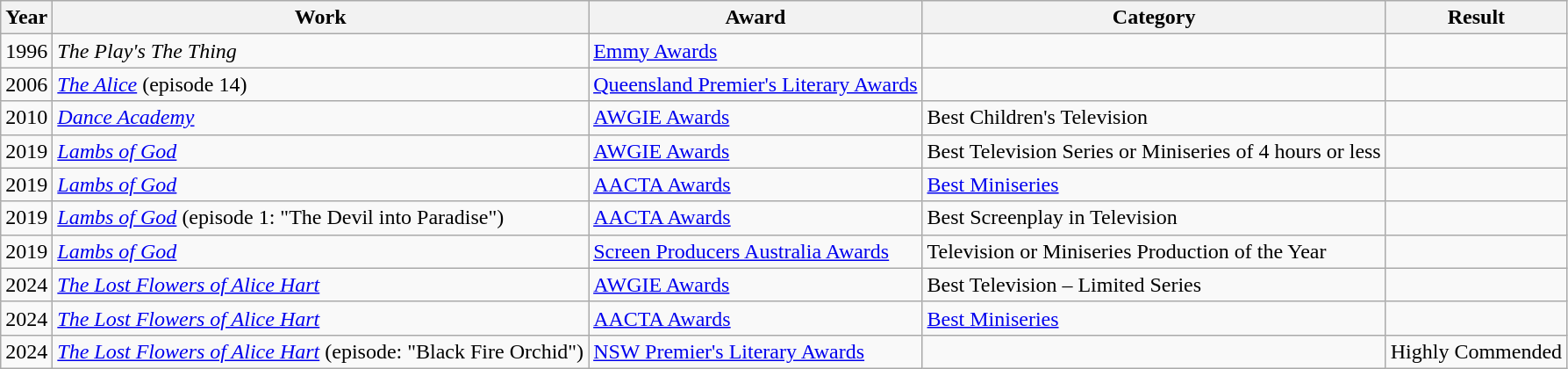<table class=wikitable>
<tr>
<th>Year</th>
<th>Work</th>
<th>Award</th>
<th>Category</th>
<th>Result</th>
</tr>
<tr>
<td>1996</td>
<td><em>The Play's The Thing</em></td>
<td><a href='#'>Emmy Awards</a></td>
<td></td>
<td></td>
</tr>
<tr>
<td>2006</td>
<td><em><a href='#'>The Alice</a></em> (episode 14)</td>
<td><a href='#'>Queensland Premier's Literary Awards</a></td>
<td></td>
<td></td>
</tr>
<tr>
<td>2010</td>
<td><em><a href='#'>Dance Academy</a></em></td>
<td><a href='#'>AWGIE Awards</a></td>
<td>Best Children's Television</td>
<td></td>
</tr>
<tr>
<td>2019</td>
<td><em><a href='#'>Lambs of God</a></em></td>
<td><a href='#'>AWGIE Awards</a></td>
<td>Best Television Series or Miniseries of 4 hours or less</td>
<td></td>
</tr>
<tr>
<td>2019</td>
<td><em><a href='#'>Lambs of God</a></em></td>
<td><a href='#'>AACTA Awards</a></td>
<td><a href='#'>Best Miniseries</a></td>
<td></td>
</tr>
<tr>
<td>2019</td>
<td><em><a href='#'>Lambs of God</a></em> (episode 1: "The Devil into Paradise")</td>
<td><a href='#'>AACTA Awards</a></td>
<td>Best Screenplay in Television</td>
<td></td>
</tr>
<tr>
<td>2019</td>
<td><em><a href='#'>Lambs of God</a></em></td>
<td><a href='#'>Screen Producers Australia Awards</a></td>
<td>Television or Miniseries Production of the Year</td>
<td></td>
</tr>
<tr>
<td>2024</td>
<td><em><a href='#'>The Lost Flowers of Alice Hart</a></em></td>
<td><a href='#'>AWGIE Awards</a></td>
<td>Best Television – Limited Series</td>
<td></td>
</tr>
<tr>
<td>2024</td>
<td><em><a href='#'>The Lost Flowers of Alice Hart</a></em></td>
<td><a href='#'>AACTA Awards</a></td>
<td><a href='#'>Best Miniseries</a></td>
<td></td>
</tr>
<tr>
<td>2024</td>
<td><em><a href='#'>The Lost Flowers of Alice Hart</a></em> (episode: "Black Fire Orchid")</td>
<td><a href='#'>NSW Premier's Literary Awards</a></td>
<td></td>
<td>Highly Commended</td>
</tr>
</table>
